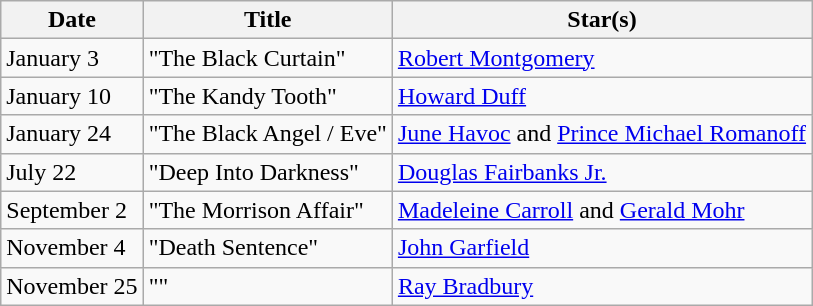<table class="wikitable">
<tr>
<th>Date</th>
<th>Title</th>
<th>Star(s)</th>
</tr>
<tr>
<td>January 3</td>
<td>"The Black Curtain"</td>
<td><a href='#'>Robert Montgomery</a></td>
</tr>
<tr>
<td>January 10</td>
<td>"The Kandy Tooth"</td>
<td><a href='#'>Howard Duff</a></td>
</tr>
<tr>
<td>January 24</td>
<td>"The Black Angel / Eve"</td>
<td><a href='#'>June Havoc</a> and <a href='#'>Prince Michael Romanoff</a></td>
</tr>
<tr>
<td>July 22</td>
<td>"Deep Into Darkness"</td>
<td><a href='#'>Douglas Fairbanks Jr.</a></td>
</tr>
<tr>
<td>September 2</td>
<td>"The Morrison Affair"</td>
<td><a href='#'>Madeleine Carroll</a> and <a href='#'>Gerald Mohr</a></td>
</tr>
<tr>
<td>November 4</td>
<td>"Death Sentence"</td>
<td><a href='#'>John Garfield</a></td>
</tr>
<tr>
<td>November 25</td>
<td>""</td>
<td><a href='#'>Ray Bradbury</a></td>
</tr>
</table>
